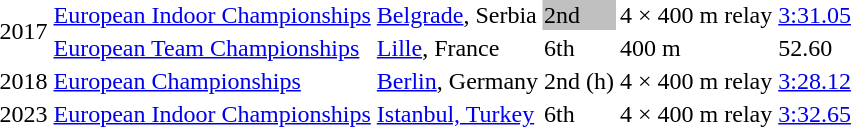<table>
<tr>
<td rowspan=2>2017</td>
<td><a href='#'>European Indoor Championships</a></td>
<td><a href='#'>Belgrade</a>, Serbia</td>
<td bgcolor=silver>2nd</td>
<td>4 × 400 m relay</td>
<td><a href='#'>3:31.05</a></td>
</tr>
<tr>
<td><a href='#'>European Team Championships</a></td>
<td><a href='#'>Lille</a>, France</td>
<td>6th</td>
<td>400 m</td>
<td>52.60</td>
</tr>
<tr>
<td>2018</td>
<td><a href='#'>European Championships</a></td>
<td><a href='#'>Berlin</a>, Germany</td>
<td>2nd (h)</td>
<td>4 × 400 m relay</td>
<td><a href='#'>3:28.12</a></td>
</tr>
<tr>
<td>2023</td>
<td><a href='#'>European Indoor Championships</a></td>
<td><a href='#'>Istanbul, Turkey</a></td>
<td>6th</td>
<td>4 × 400 m relay</td>
<td><a href='#'>3:32.65</a></td>
</tr>
</table>
